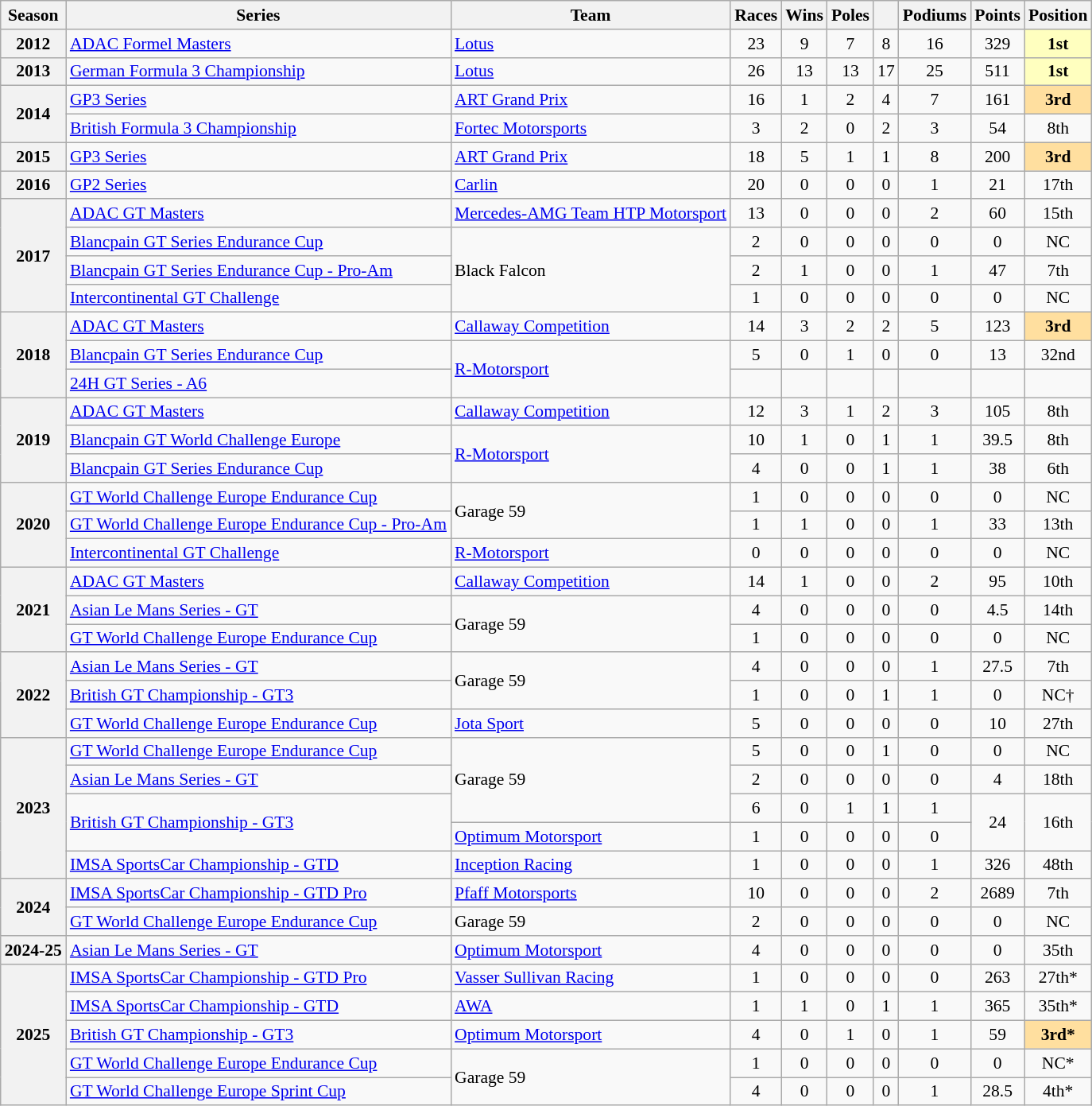<table class="wikitable" style="font-size: 90%; text-align:center">
<tr>
<th>Season</th>
<th>Series</th>
<th>Team</th>
<th>Races</th>
<th>Wins</th>
<th>Poles</th>
<th></th>
<th>Podiums</th>
<th>Points</th>
<th>Position</th>
</tr>
<tr>
<th>2012</th>
<td align=left><a href='#'>ADAC Formel Masters</a></td>
<td align=left><a href='#'>Lotus</a></td>
<td>23</td>
<td>9</td>
<td>7</td>
<td>8</td>
<td>16</td>
<td>329</td>
<td style="background:#FFFFBF;"><strong>1st</strong></td>
</tr>
<tr>
<th>2013</th>
<td align=left><a href='#'>German Formula 3 Championship</a></td>
<td align=left><a href='#'>Lotus</a></td>
<td>26</td>
<td>13</td>
<td>13</td>
<td>17</td>
<td>25</td>
<td>511</td>
<td style="background:#FFFFBF;"><strong>1st</strong></td>
</tr>
<tr>
<th rowspan=2>2014</th>
<td align=left><a href='#'>GP3 Series</a></td>
<td align=left><a href='#'>ART Grand Prix</a></td>
<td>16</td>
<td>1</td>
<td>2</td>
<td>4</td>
<td>7</td>
<td>161</td>
<td style="background:#FFDF9F;"><strong>3rd</strong></td>
</tr>
<tr>
<td align=left><a href='#'>British Formula 3 Championship</a></td>
<td align=left><a href='#'>Fortec Motorsports</a></td>
<td>3</td>
<td>2</td>
<td>0</td>
<td>2</td>
<td>3</td>
<td>54</td>
<td>8th</td>
</tr>
<tr>
<th>2015</th>
<td align=left><a href='#'>GP3 Series</a></td>
<td align=left><a href='#'>ART Grand Prix</a></td>
<td>18</td>
<td>5</td>
<td>1</td>
<td>1</td>
<td>8</td>
<td>200</td>
<td style="background:#FFDF9F;"><strong>3rd</strong></td>
</tr>
<tr>
<th>2016</th>
<td align=left><a href='#'>GP2 Series</a></td>
<td align=left><a href='#'>Carlin</a></td>
<td>20</td>
<td>0</td>
<td>0</td>
<td>0</td>
<td>1</td>
<td>21</td>
<td>17th</td>
</tr>
<tr>
<th rowspan=4>2017</th>
<td align=left><a href='#'>ADAC GT Masters</a></td>
<td align=left><a href='#'>Mercedes-AMG Team HTP Motorsport</a></td>
<td>13</td>
<td>0</td>
<td>0</td>
<td>0</td>
<td>2</td>
<td>60</td>
<td>15th</td>
</tr>
<tr>
<td align=left><a href='#'>Blancpain GT Series Endurance Cup</a></td>
<td rowspan="3" align="left">Black Falcon</td>
<td>2</td>
<td>0</td>
<td>0</td>
<td>0</td>
<td>0</td>
<td>0</td>
<td>NC</td>
</tr>
<tr>
<td align=left><a href='#'>Blancpain GT Series Endurance Cup - Pro-Am</a></td>
<td>2</td>
<td>1</td>
<td>0</td>
<td>0</td>
<td>1</td>
<td>47</td>
<td>7th</td>
</tr>
<tr>
<td align=left><a href='#'>Intercontinental GT Challenge</a></td>
<td>1</td>
<td>0</td>
<td>0</td>
<td>0</td>
<td>0</td>
<td>0</td>
<td>NC</td>
</tr>
<tr>
<th rowspan="3">2018</th>
<td align=left><a href='#'>ADAC GT Masters</a></td>
<td align=left><a href='#'>Callaway Competition</a></td>
<td>14</td>
<td>3</td>
<td>2</td>
<td>2</td>
<td>5</td>
<td>123</td>
<td style="background:#FFDF9F;"><strong>3rd</strong></td>
</tr>
<tr>
<td align=left><a href='#'>Blancpain GT Series Endurance Cup</a></td>
<td rowspan="2" align="left"><a href='#'>R-Motorsport</a></td>
<td>5</td>
<td>0</td>
<td>1</td>
<td>0</td>
<td>0</td>
<td>13</td>
<td>32nd</td>
</tr>
<tr>
<td align=left><a href='#'>24H GT Series - A6</a></td>
<td></td>
<td></td>
<td></td>
<td></td>
<td></td>
<td></td>
<td></td>
</tr>
<tr>
<th rowspan=3>2019</th>
<td align=left><a href='#'>ADAC GT Masters</a></td>
<td align=left><a href='#'>Callaway Competition</a></td>
<td>12</td>
<td>3</td>
<td>1</td>
<td>2</td>
<td>3</td>
<td>105</td>
<td>8th</td>
</tr>
<tr>
<td align=left><a href='#'>Blancpain GT World Challenge Europe</a></td>
<td align=left rowspan=2><a href='#'>R-Motorsport</a></td>
<td>10</td>
<td>1</td>
<td>0</td>
<td>1</td>
<td>1</td>
<td>39.5</td>
<td>8th</td>
</tr>
<tr>
<td align=left><a href='#'>Blancpain GT Series Endurance Cup</a></td>
<td>4</td>
<td>0</td>
<td>0</td>
<td>1</td>
<td>1</td>
<td>38</td>
<td>6th</td>
</tr>
<tr>
<th rowspan=3>2020</th>
<td align=left><a href='#'>GT World Challenge Europe Endurance Cup</a></td>
<td align=left rowspan=2>Garage 59</td>
<td>1</td>
<td>0</td>
<td>0</td>
<td>0</td>
<td>0</td>
<td>0</td>
<td>NC</td>
</tr>
<tr>
<td align=left><a href='#'>GT World Challenge Europe Endurance Cup - Pro-Am</a></td>
<td>1</td>
<td>1</td>
<td>0</td>
<td>0</td>
<td>1</td>
<td>33</td>
<td>13th</td>
</tr>
<tr>
<td align=left><a href='#'>Intercontinental GT Challenge</a></td>
<td align=left><a href='#'>R-Motorsport</a></td>
<td>0</td>
<td>0</td>
<td>0</td>
<td>0</td>
<td>0</td>
<td>0</td>
<td>NC</td>
</tr>
<tr>
<th rowspan="3">2021</th>
<td align=left><a href='#'>ADAC GT Masters</a></td>
<td align=left><a href='#'>Callaway Competition</a></td>
<td>14</td>
<td>1</td>
<td>0</td>
<td>0</td>
<td>2</td>
<td>95</td>
<td>10th</td>
</tr>
<tr>
<td align=left><a href='#'>Asian Le Mans Series - GT</a></td>
<td rowspan="2" align="left">Garage 59</td>
<td>4</td>
<td>0</td>
<td>0</td>
<td>0</td>
<td>0</td>
<td>4.5</td>
<td>14th</td>
</tr>
<tr>
<td align=left><a href='#'>GT World Challenge Europe Endurance Cup</a></td>
<td>1</td>
<td>0</td>
<td>0</td>
<td>0</td>
<td>0</td>
<td>0</td>
<td>NC</td>
</tr>
<tr>
<th rowspan="3">2022</th>
<td align=left><a href='#'>Asian Le Mans Series - GT</a></td>
<td rowspan="2" align="left">Garage 59</td>
<td>4</td>
<td>0</td>
<td>0</td>
<td>0</td>
<td>1</td>
<td>27.5</td>
<td>7th</td>
</tr>
<tr>
<td align=left><a href='#'>British GT Championship - GT3</a></td>
<td>1</td>
<td>0</td>
<td>0</td>
<td>1</td>
<td>1</td>
<td>0</td>
<td>NC†</td>
</tr>
<tr>
<td align=left><a href='#'>GT World Challenge Europe Endurance Cup</a></td>
<td align=left><a href='#'>Jota Sport</a></td>
<td>5</td>
<td>0</td>
<td>0</td>
<td>0</td>
<td>0</td>
<td>10</td>
<td>27th</td>
</tr>
<tr>
<th rowspan=5>2023</th>
<td align=left><a href='#'>GT World Challenge Europe Endurance Cup</a></td>
<td rowspan="3" align="left">Garage 59</td>
<td>5</td>
<td>0</td>
<td>0</td>
<td>1</td>
<td>0</td>
<td>0</td>
<td>NC</td>
</tr>
<tr>
<td align=left><a href='#'>Asian Le Mans Series - GT</a></td>
<td>2</td>
<td>0</td>
<td>0</td>
<td>0</td>
<td>0</td>
<td>4</td>
<td>18th</td>
</tr>
<tr>
<td align=left rowspan=2><a href='#'>British GT Championship - GT3</a></td>
<td>6</td>
<td>0</td>
<td>1</td>
<td>1</td>
<td>1</td>
<td rowspan=2>24</td>
<td rowspan=2>16th</td>
</tr>
<tr>
<td align=left><a href='#'>Optimum Motorsport</a></td>
<td>1</td>
<td>0</td>
<td>0</td>
<td>0</td>
<td>0</td>
</tr>
<tr>
<td align=left><a href='#'>IMSA SportsCar Championship - GTD</a></td>
<td align=left><a href='#'>Inception Racing</a></td>
<td>1</td>
<td>0</td>
<td>0</td>
<td>0</td>
<td>1</td>
<td>326</td>
<td>48th</td>
</tr>
<tr>
<th rowspan="2">2024</th>
<td align=left><a href='#'>IMSA SportsCar Championship - GTD Pro</a></td>
<td align=left><a href='#'>Pfaff Motorsports</a></td>
<td>10</td>
<td>0</td>
<td>0</td>
<td>0</td>
<td>2</td>
<td>2689</td>
<td>7th</td>
</tr>
<tr>
<td align=left><a href='#'>GT World Challenge Europe Endurance Cup</a></td>
<td align=left>Garage 59</td>
<td>2</td>
<td>0</td>
<td>0</td>
<td>0</td>
<td>0</td>
<td>0</td>
<td>NC</td>
</tr>
<tr>
<th>2024-25</th>
<td align=left><a href='#'>Asian Le Mans Series - GT</a></td>
<td align=left><a href='#'>Optimum Motorsport</a></td>
<td>4</td>
<td>0</td>
<td>0</td>
<td>0</td>
<td>0</td>
<td>0</td>
<td>35th</td>
</tr>
<tr>
<th rowspan="5">2025</th>
<td align=left><a href='#'>IMSA SportsCar Championship - GTD Pro</a></td>
<td align=left><a href='#'>Vasser Sullivan Racing</a></td>
<td>1</td>
<td>0</td>
<td>0</td>
<td>0</td>
<td>0</td>
<td>263</td>
<td>27th*</td>
</tr>
<tr>
<td align="left"><a href='#'>IMSA SportsCar Championship - GTD</a></td>
<td align="left"><a href='#'>AWA</a></td>
<td>1</td>
<td>1</td>
<td>0</td>
<td>1</td>
<td>1</td>
<td>365</td>
<td>35th*</td>
</tr>
<tr>
<td align=left><a href='#'>British GT Championship - GT3</a></td>
<td align=left><a href='#'>Optimum Motorsport</a></td>
<td>4</td>
<td>0</td>
<td>1</td>
<td>0</td>
<td>1</td>
<td>59</td>
<td style="background:#FFDF9F;"><strong>3rd*</strong></td>
</tr>
<tr>
<td align=left><a href='#'>GT World Challenge Europe Endurance Cup</a></td>
<td rowspan="2" align=left>Garage 59</td>
<td>1</td>
<td>0</td>
<td>0</td>
<td>0</td>
<td>0</td>
<td>0</td>
<td>NC*</td>
</tr>
<tr>
<td align=left><a href='#'>GT World Challenge Europe Sprint Cup</a></td>
<td>4</td>
<td>0</td>
<td>0</td>
<td>0</td>
<td>1</td>
<td>28.5</td>
<td>4th*</td>
</tr>
</table>
